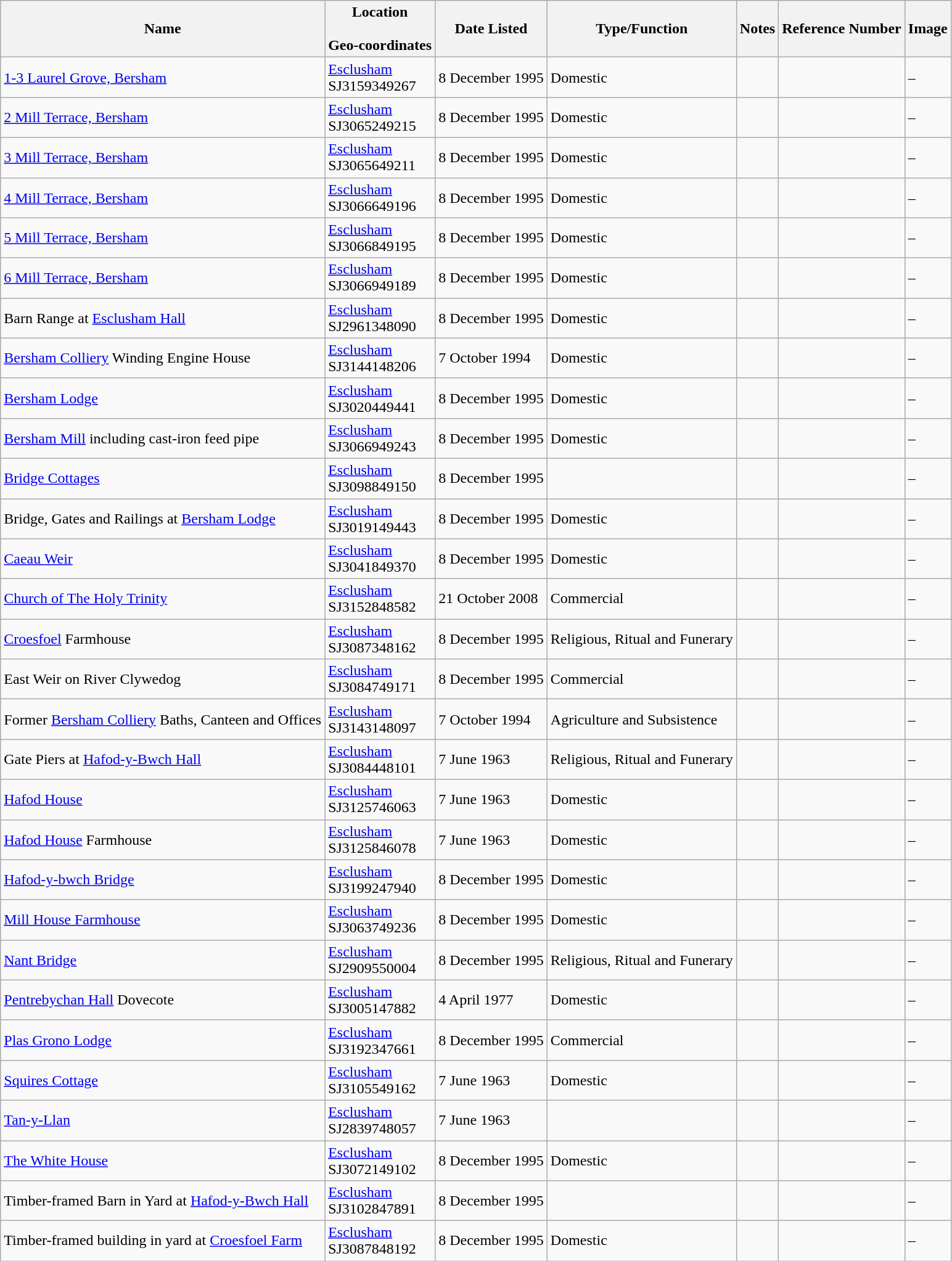<table class="wikitable sortable">
<tr>
<th>Name</th>
<th>Location<br><br>Geo-coordinates</th>
<th>Date Listed</th>
<th>Type/Function</th>
<th>Notes</th>
<th>Reference Number</th>
<th>Image</th>
</tr>
<tr>
<td><a href='#'>1-3 Laurel Grove, Bersham</a></td>
<td><a href='#'>Esclusham</a><br>SJ3159349267<br></td>
<td>8 December 1995</td>
<td>Domestic</td>
<td></td>
<td></td>
<td>–</td>
</tr>
<tr>
<td><a href='#'>2 Mill Terrace, Bersham</a></td>
<td><a href='#'>Esclusham</a><br>SJ3065249215<br></td>
<td>8 December 1995</td>
<td>Domestic</td>
<td></td>
<td></td>
<td>–</td>
</tr>
<tr>
<td><a href='#'>3 Mill Terrace, Bersham</a></td>
<td><a href='#'>Esclusham</a><br>SJ3065649211<br></td>
<td>8 December 1995</td>
<td>Domestic</td>
<td></td>
<td></td>
<td>–</td>
</tr>
<tr>
<td><a href='#'>4 Mill Terrace, Bersham</a></td>
<td><a href='#'>Esclusham</a><br>SJ3066649196<br></td>
<td>8 December 1995</td>
<td>Domestic</td>
<td></td>
<td></td>
<td>–</td>
</tr>
<tr>
<td><a href='#'>5 Mill Terrace, Bersham</a></td>
<td><a href='#'>Esclusham</a><br>SJ3066849195<br></td>
<td>8 December 1995</td>
<td>Domestic</td>
<td></td>
<td></td>
<td>–</td>
</tr>
<tr>
<td><a href='#'>6 Mill Terrace, Bersham</a></td>
<td><a href='#'>Esclusham</a><br>SJ3066949189<br></td>
<td>8 December 1995</td>
<td>Domestic</td>
<td></td>
<td></td>
<td>–</td>
</tr>
<tr>
<td>Barn Range at <a href='#'>Esclusham Hall</a></td>
<td><a href='#'>Esclusham</a><br>SJ2961348090<br></td>
<td>8 December 1995</td>
<td>Domestic</td>
<td></td>
<td></td>
<td>–</td>
</tr>
<tr>
<td><a href='#'>Bersham Colliery</a> Winding Engine House</td>
<td><a href='#'>Esclusham</a><br>SJ3144148206<br></td>
<td>7 October 1994</td>
<td>Domestic</td>
<td></td>
<td></td>
<td>–</td>
</tr>
<tr>
<td><a href='#'>Bersham Lodge</a></td>
<td><a href='#'>Esclusham</a><br>SJ3020449441<br></td>
<td>8 December 1995</td>
<td>Domestic</td>
<td></td>
<td></td>
<td>–</td>
</tr>
<tr>
<td><a href='#'>Bersham Mill</a> including cast-iron feed pipe</td>
<td><a href='#'>Esclusham</a><br>SJ3066949243<br></td>
<td>8 December 1995</td>
<td>Domestic</td>
<td></td>
<td></td>
<td>–</td>
</tr>
<tr>
<td><a href='#'>Bridge Cottages</a></td>
<td><a href='#'>Esclusham</a><br>SJ3098849150<br></td>
<td>8 December 1995</td>
<td></td>
<td></td>
<td></td>
<td>–</td>
</tr>
<tr>
<td>Bridge, Gates and Railings at <a href='#'>Bersham Lodge</a></td>
<td><a href='#'>Esclusham</a><br>SJ3019149443<br></td>
<td>8 December 1995</td>
<td>Domestic</td>
<td></td>
<td></td>
<td>–</td>
</tr>
<tr>
<td><a href='#'>Caeau Weir</a></td>
<td><a href='#'>Esclusham</a><br>SJ3041849370<br></td>
<td>8 December 1995</td>
<td>Domestic</td>
<td></td>
<td></td>
<td>–</td>
</tr>
<tr>
<td><a href='#'>Church of The Holy Trinity</a></td>
<td><a href='#'>Esclusham</a><br>SJ3152848582<br></td>
<td>21 October 2008</td>
<td>Commercial</td>
<td></td>
<td></td>
<td>–</td>
</tr>
<tr>
<td><a href='#'>Croesfoel</a> Farmhouse</td>
<td><a href='#'>Esclusham</a><br>SJ3087348162<br></td>
<td>8 December 1995</td>
<td>Religious, Ritual and Funerary</td>
<td></td>
<td></td>
<td>–</td>
</tr>
<tr>
<td>East Weir on River Clywedog</td>
<td><a href='#'>Esclusham</a><br>SJ3084749171<br></td>
<td>8 December 1995</td>
<td>Commercial</td>
<td></td>
<td></td>
<td>–</td>
</tr>
<tr>
<td>Former <a href='#'>Bersham Colliery</a> Baths, Canteen and Offices</td>
<td><a href='#'>Esclusham</a><br>SJ3143148097<br></td>
<td>7 October 1994</td>
<td>Agriculture and Subsistence</td>
<td></td>
<td></td>
<td>–</td>
</tr>
<tr>
<td>Gate Piers at <a href='#'>Hafod-y-Bwch Hall</a></td>
<td><a href='#'>Esclusham</a><br>SJ3084448101<br></td>
<td>7 June 1963</td>
<td>Religious, Ritual and Funerary</td>
<td></td>
<td></td>
<td>–</td>
</tr>
<tr>
<td><a href='#'>Hafod House</a></td>
<td><a href='#'>Esclusham</a><br>SJ3125746063<br></td>
<td>7 June 1963</td>
<td>Domestic</td>
<td></td>
<td></td>
<td>–</td>
</tr>
<tr>
<td><a href='#'>Hafod House</a> Farmhouse</td>
<td><a href='#'>Esclusham</a><br>SJ3125846078<br></td>
<td>7 June 1963</td>
<td>Domestic</td>
<td></td>
<td></td>
<td>–</td>
</tr>
<tr>
<td><a href='#'>Hafod-y-bwch Bridge</a></td>
<td><a href='#'>Esclusham</a><br>SJ3199247940<br></td>
<td>8 December 1995</td>
<td>Domestic</td>
<td></td>
<td></td>
<td>–</td>
</tr>
<tr>
<td><a href='#'>Mill House Farmhouse</a></td>
<td><a href='#'>Esclusham</a><br>SJ3063749236<br></td>
<td>8 December 1995</td>
<td>Domestic</td>
<td></td>
<td></td>
<td>–</td>
</tr>
<tr>
<td><a href='#'>Nant Bridge</a></td>
<td><a href='#'>Esclusham</a><br>SJ2909550004<br></td>
<td>8 December 1995</td>
<td>Religious, Ritual and Funerary</td>
<td></td>
<td></td>
<td>–</td>
</tr>
<tr>
<td><a href='#'>Pentrebychan Hall</a> Dovecote</td>
<td><a href='#'>Esclusham</a><br>SJ3005147882<br></td>
<td>4 April 1977</td>
<td>Domestic</td>
<td></td>
<td></td>
<td>–</td>
</tr>
<tr>
<td><a href='#'>Plas Grono Lodge</a></td>
<td><a href='#'>Esclusham</a><br>SJ3192347661<br></td>
<td>8 December 1995</td>
<td>Commercial</td>
<td></td>
<td></td>
<td>–</td>
</tr>
<tr>
<td><a href='#'>Squires Cottage</a></td>
<td><a href='#'>Esclusham</a><br>SJ3105549162<br></td>
<td>7 June 1963</td>
<td>Domestic</td>
<td></td>
<td></td>
<td>–</td>
</tr>
<tr>
<td><a href='#'>Tan-y-Llan</a></td>
<td><a href='#'>Esclusham</a><br>SJ2839748057<br></td>
<td>7 June 1963</td>
<td></td>
<td></td>
<td></td>
<td>–</td>
</tr>
<tr>
<td><a href='#'>The White House</a></td>
<td><a href='#'>Esclusham</a><br>SJ3072149102<br></td>
<td>8 December 1995</td>
<td>Domestic</td>
<td></td>
<td></td>
<td>–</td>
</tr>
<tr>
<td>Timber-framed Barn in Yard at <a href='#'>Hafod-y-Bwch Hall</a></td>
<td><a href='#'>Esclusham</a><br>SJ3102847891<br></td>
<td>8 December 1995</td>
<td></td>
<td></td>
<td></td>
<td>–</td>
</tr>
<tr>
<td>Timber-framed building in yard at <a href='#'>Croesfoel Farm</a></td>
<td><a href='#'>Esclusham</a><br>SJ3087848192<br></td>
<td>8 December 1995</td>
<td>Domestic</td>
<td></td>
<td></td>
<td>–</td>
</tr>
</table>
